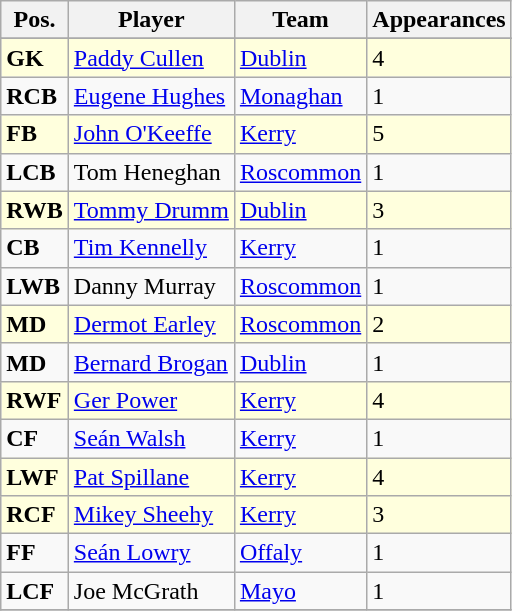<table class="wikitable">
<tr>
<th>Pos.</th>
<th>Player</th>
<th>Team</th>
<th>Appearances</th>
</tr>
<tr>
</tr>
<tr bgcolor=#FFFFDD>
<td><strong>GK</strong></td>
<td> <a href='#'>Paddy Cullen</a></td>
<td><a href='#'>Dublin</a></td>
<td>4</td>
</tr>
<tr>
<td><strong>RCB</strong></td>
<td> <a href='#'>Eugene Hughes</a></td>
<td><a href='#'>Monaghan</a></td>
<td>1</td>
</tr>
<tr bgcolor=#FFFFDD>
<td><strong>FB</strong></td>
<td> <a href='#'>John O'Keeffe</a></td>
<td><a href='#'>Kerry</a></td>
<td>5</td>
</tr>
<tr>
<td><strong>LCB</strong></td>
<td> Tom Heneghan</td>
<td><a href='#'>Roscommon</a></td>
<td>1</td>
</tr>
<tr bgcolor=#FFFFDD>
<td><strong>RWB</strong></td>
<td> <a href='#'>Tommy Drumm</a></td>
<td><a href='#'>Dublin</a></td>
<td>3</td>
</tr>
<tr>
<td><strong>CB</strong></td>
<td> <a href='#'>Tim Kennelly</a></td>
<td><a href='#'>Kerry</a></td>
<td>1</td>
</tr>
<tr>
<td><strong>LWB</strong></td>
<td> Danny Murray</td>
<td><a href='#'>Roscommon</a></td>
<td>1</td>
</tr>
<tr bgcolor=#FFFFDD>
<td><strong>MD</strong></td>
<td> <a href='#'>Dermot Earley</a></td>
<td><a href='#'>Roscommon</a></td>
<td>2</td>
</tr>
<tr>
<td><strong>MD</strong></td>
<td> <a href='#'>Bernard Brogan</a></td>
<td><a href='#'>Dublin</a></td>
<td>1</td>
</tr>
<tr bgcolor=#FFFFDD>
<td><strong>RWF</strong></td>
<td> <a href='#'>Ger Power</a></td>
<td><a href='#'>Kerry</a></td>
<td>4</td>
</tr>
<tr>
<td><strong>CF</strong></td>
<td> <a href='#'>Seán Walsh</a></td>
<td><a href='#'>Kerry</a></td>
<td>1</td>
</tr>
<tr bgcolor=#FFFFDD>
<td><strong>LWF</strong></td>
<td> <a href='#'>Pat Spillane</a></td>
<td><a href='#'>Kerry</a></td>
<td>4</td>
</tr>
<tr bgcolor=#FFFFDD>
<td><strong>RCF</strong></td>
<td> <a href='#'>Mikey Sheehy</a></td>
<td><a href='#'>Kerry</a></td>
<td>3</td>
</tr>
<tr>
<td><strong>FF</strong></td>
<td> <a href='#'>Seán Lowry</a></td>
<td><a href='#'>Offaly</a></td>
<td>1</td>
</tr>
<tr>
<td><strong>LCF</strong></td>
<td> Joe McGrath</td>
<td><a href='#'>Mayo</a></td>
<td>1</td>
</tr>
<tr>
</tr>
</table>
